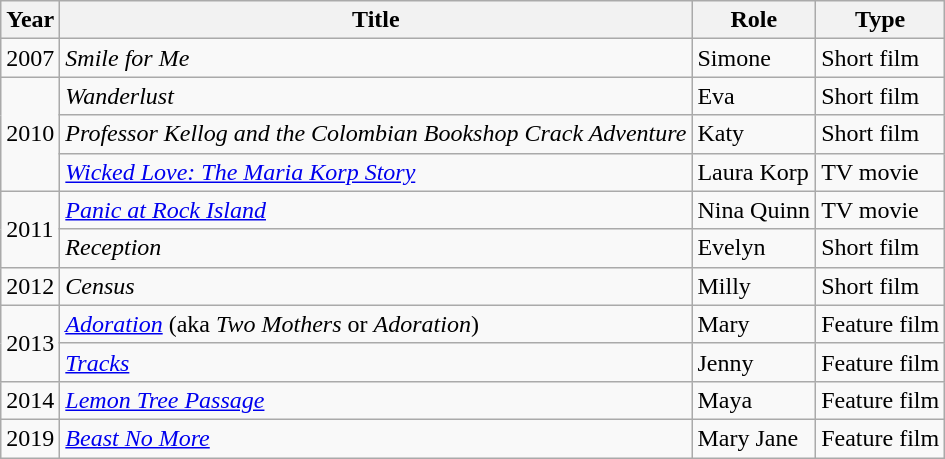<table class="wikitable sortable plainrowheaders">
<tr>
<th>Year</th>
<th>Title</th>
<th>Role</th>
<th>Type</th>
</tr>
<tr>
<td>2007</td>
<td><em>Smile for Me</em></td>
<td>Simone</td>
<td>Short film</td>
</tr>
<tr>
<td rowspan="3">2010</td>
<td><em>Wanderlust</em></td>
<td>Eva</td>
<td>Short film</td>
</tr>
<tr>
<td><em>Professor Kellog and the Colombian Bookshop Crack Adventure</em></td>
<td>Katy</td>
<td>Short film</td>
</tr>
<tr>
<td><em><a href='#'>Wicked Love: The Maria Korp Story</a></em></td>
<td>Laura Korp</td>
<td>TV movie</td>
</tr>
<tr>
<td rowspan="2">2011</td>
<td><em><a href='#'>Panic at Rock Island</a></em></td>
<td>Nina Quinn</td>
<td>TV movie</td>
</tr>
<tr>
<td><em>Reception</em></td>
<td>Evelyn</td>
<td>Short film</td>
</tr>
<tr>
<td>2012</td>
<td><em>Census</em></td>
<td>Milly</td>
<td>Short film</td>
</tr>
<tr>
<td rowspan="2">2013</td>
<td><em><a href='#'>Adoration</a></em> (aka <em>Two Mothers</em> or <em>Adoration</em>)</td>
<td>Mary</td>
<td>Feature film</td>
</tr>
<tr>
<td><em><a href='#'>Tracks</a></em></td>
<td>Jenny</td>
<td>Feature film</td>
</tr>
<tr>
<td>2014</td>
<td><em><a href='#'>Lemon Tree Passage</a></em></td>
<td>Maya</td>
<td>Feature film</td>
</tr>
<tr>
<td>2019</td>
<td><em><a href='#'>Beast No More</a></em></td>
<td>Mary Jane</td>
<td>Feature film</td>
</tr>
</table>
